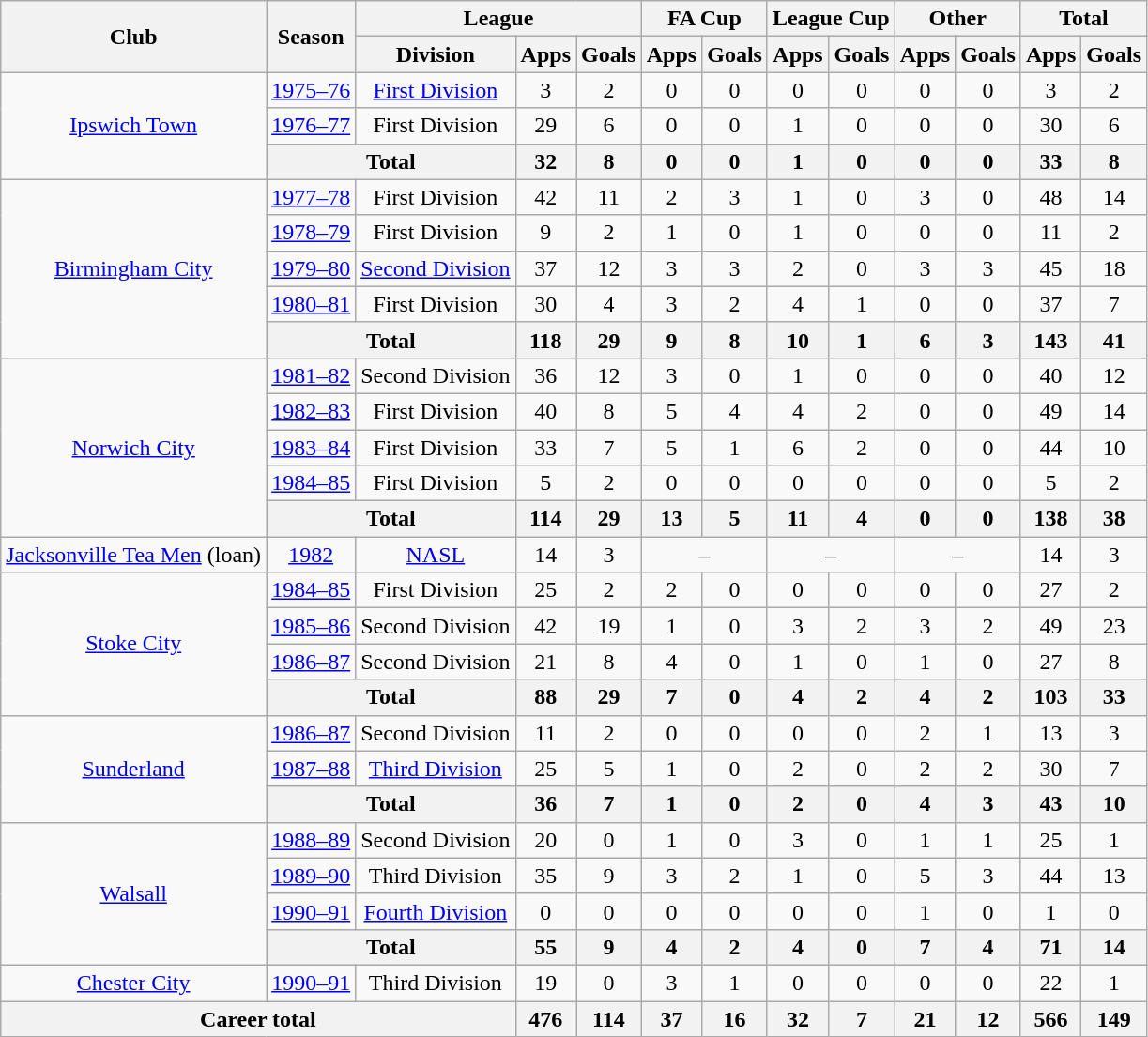<table class="wikitable" style="text-align:center">
<tr>
<th rowspan="2">Club</th>
<th rowspan="2">Season</th>
<th colspan="3">League</th>
<th colspan="2">FA Cup</th>
<th colspan="2">League Cup</th>
<th colspan="2">Other</th>
<th colspan="2">Total</th>
</tr>
<tr>
<th>Division</th>
<th>Apps</th>
<th>Goals</th>
<th>Apps</th>
<th>Goals</th>
<th>Apps</th>
<th>Goals</th>
<th>Apps</th>
<th>Goals</th>
<th>Apps</th>
<th>Goals</th>
</tr>
<tr>
<td rowspan="3"><a href='#'>Ipswich Town</a></td>
<td><a href='#'>1975–76</a></td>
<td><a href='#'>First Division</a></td>
<td>3</td>
<td>2</td>
<td>0</td>
<td>0</td>
<td>0</td>
<td>0</td>
<td>0</td>
<td>0</td>
<td>3</td>
<td>2</td>
</tr>
<tr>
<td><a href='#'>1976–77</a></td>
<td>First Division</td>
<td>29</td>
<td>6</td>
<td>0</td>
<td>0</td>
<td>1</td>
<td>0</td>
<td>0</td>
<td>0</td>
<td>30</td>
<td>6</td>
</tr>
<tr>
<th colspan="2">Total</th>
<th>32</th>
<th>8</th>
<th>0</th>
<th>0</th>
<th>1</th>
<th>0</th>
<th>0</th>
<th>0</th>
<th>33</th>
<th>8</th>
</tr>
<tr>
<td rowspan="5"><a href='#'>Birmingham City</a></td>
<td><a href='#'>1977–78</a></td>
<td>First Division</td>
<td>42</td>
<td>11</td>
<td>2</td>
<td>3</td>
<td>1</td>
<td>0</td>
<td>3</td>
<td>0</td>
<td>48</td>
<td>14</td>
</tr>
<tr>
<td><a href='#'>1978–79</a></td>
<td>First Division</td>
<td>9</td>
<td>2</td>
<td>1</td>
<td>0</td>
<td>1</td>
<td>0</td>
<td>0</td>
<td>0</td>
<td>11</td>
<td>2</td>
</tr>
<tr>
<td><a href='#'>1979–80</a></td>
<td><a href='#'>Second Division</a></td>
<td>37</td>
<td>12</td>
<td>3</td>
<td>3</td>
<td>2</td>
<td>0</td>
<td>3</td>
<td>3</td>
<td>45</td>
<td>18</td>
</tr>
<tr>
<td><a href='#'>1980–81</a></td>
<td>First Division</td>
<td>30</td>
<td>4</td>
<td>3</td>
<td>2</td>
<td>4</td>
<td>1</td>
<td>0</td>
<td>0</td>
<td>37</td>
<td>7</td>
</tr>
<tr>
<th colspan="2">Total</th>
<th>118</th>
<th>29</th>
<th>9</th>
<th>8</th>
<th>10</th>
<th>1</th>
<th>6</th>
<th>3</th>
<th>143</th>
<th>41</th>
</tr>
<tr>
<td rowspan="5"><a href='#'>Norwich City</a></td>
<td><a href='#'>1981–82</a></td>
<td>Second Division</td>
<td>36</td>
<td>12</td>
<td>3</td>
<td>0</td>
<td>1</td>
<td>0</td>
<td>0</td>
<td>0</td>
<td>40</td>
<td>12</td>
</tr>
<tr>
<td><a href='#'>1982–83</a></td>
<td>First Division</td>
<td>40</td>
<td>8</td>
<td>5</td>
<td>4</td>
<td>4</td>
<td>2</td>
<td>0</td>
<td>0</td>
<td>49</td>
<td>14</td>
</tr>
<tr>
<td><a href='#'>1983–84</a></td>
<td>First Division</td>
<td>33</td>
<td>7</td>
<td>5</td>
<td>1</td>
<td>6</td>
<td>2</td>
<td>0</td>
<td>0</td>
<td>44</td>
<td>10</td>
</tr>
<tr>
<td><a href='#'>1984–85</a></td>
<td>First Division</td>
<td>5</td>
<td>2</td>
<td>0</td>
<td>0</td>
<td>0</td>
<td>0</td>
<td>0</td>
<td>0</td>
<td>5</td>
<td>2</td>
</tr>
<tr>
<th colspan="2">Total</th>
<th>114</th>
<th>29</th>
<th>13</th>
<th>5</th>
<th>11</th>
<th>4</th>
<th>0</th>
<th>0</th>
<th>138</th>
<th>38</th>
</tr>
<tr>
<td><a href='#'>Jacksonville Tea Men</a> (loan)</td>
<td><a href='#'>1982</a></td>
<td><a href='#'>NASL</a></td>
<td>14</td>
<td>3</td>
<td colspan="2">–</td>
<td colspan="2">–</td>
<td colspan="2">–</td>
<td>14</td>
<td>3</td>
</tr>
<tr>
<td rowspan="4"><a href='#'>Stoke City</a></td>
<td><a href='#'>1984–85</a></td>
<td>First Division</td>
<td>25</td>
<td>2</td>
<td>2</td>
<td>0</td>
<td>0</td>
<td>0</td>
<td>0</td>
<td>0</td>
<td>27</td>
<td>2</td>
</tr>
<tr>
<td><a href='#'>1985–86</a></td>
<td>Second Division</td>
<td>42</td>
<td>19</td>
<td>1</td>
<td>0</td>
<td>3</td>
<td>2</td>
<td>3</td>
<td>2</td>
<td>49</td>
<td>23</td>
</tr>
<tr>
<td><a href='#'>1986–87</a></td>
<td>Second Division</td>
<td>21</td>
<td>8</td>
<td>4</td>
<td>0</td>
<td>1</td>
<td>0</td>
<td>1</td>
<td>0</td>
<td>27</td>
<td>8</td>
</tr>
<tr>
<th colspan="2">Total</th>
<th>88</th>
<th>29</th>
<th>7</th>
<th>0</th>
<th>4</th>
<th>2</th>
<th>4</th>
<th>2</th>
<th>103</th>
<th>33</th>
</tr>
<tr>
<td rowspan="3"><a href='#'>Sunderland</a></td>
<td><a href='#'>1986–87</a></td>
<td>Second Division</td>
<td>11</td>
<td>2</td>
<td>0</td>
<td>0</td>
<td>0</td>
<td>0</td>
<td>2</td>
<td>1</td>
<td>13</td>
<td>3</td>
</tr>
<tr>
<td><a href='#'>1987–88</a></td>
<td><a href='#'>Third Division</a></td>
<td>25</td>
<td>5</td>
<td>1</td>
<td>0</td>
<td>2</td>
<td>0</td>
<td>2</td>
<td>2</td>
<td>30</td>
<td>7</td>
</tr>
<tr>
<th colspan="2">Total</th>
<th>36</th>
<th>7</th>
<th>1</th>
<th>0</th>
<th>2</th>
<th>0</th>
<th>4</th>
<th>3</th>
<th>43</th>
<th>10</th>
</tr>
<tr>
<td rowspan="4"><a href='#'>Walsall</a></td>
<td><a href='#'>1988–89</a></td>
<td>Second Division</td>
<td>20</td>
<td>0</td>
<td>1</td>
<td>0</td>
<td>3</td>
<td>0</td>
<td>1</td>
<td>1</td>
<td>25</td>
<td>1</td>
</tr>
<tr>
<td><a href='#'>1989–90</a></td>
<td>Third Division</td>
<td>35</td>
<td>9</td>
<td>3</td>
<td>2</td>
<td>1</td>
<td>0</td>
<td>5</td>
<td>3</td>
<td>44</td>
<td>13</td>
</tr>
<tr>
<td><a href='#'>1990–91</a></td>
<td><a href='#'>Fourth Division</a></td>
<td>0</td>
<td>0</td>
<td>0</td>
<td>0</td>
<td>0</td>
<td>0</td>
<td>1</td>
<td>0</td>
<td>1</td>
<td>0</td>
</tr>
<tr>
<th colspan="2">Total</th>
<th>55</th>
<th>9</th>
<th>4</th>
<th>2</th>
<th>4</th>
<th>0</th>
<th>7</th>
<th>4</th>
<th>71</th>
<th>14</th>
</tr>
<tr>
<td><a href='#'>Chester City</a></td>
<td><a href='#'>1990–91</a></td>
<td>Third Division</td>
<td>19</td>
<td>0</td>
<td>3</td>
<td>1</td>
<td>0</td>
<td>0</td>
<td>0</td>
<td>0</td>
<td>22</td>
<td>1</td>
</tr>
<tr>
<th colspan="3">Career total</th>
<th>476</th>
<th>114</th>
<th>37</th>
<th>16</th>
<th>32</th>
<th>7</th>
<th>21</th>
<th>12</th>
<th>566</th>
<th>149</th>
</tr>
</table>
